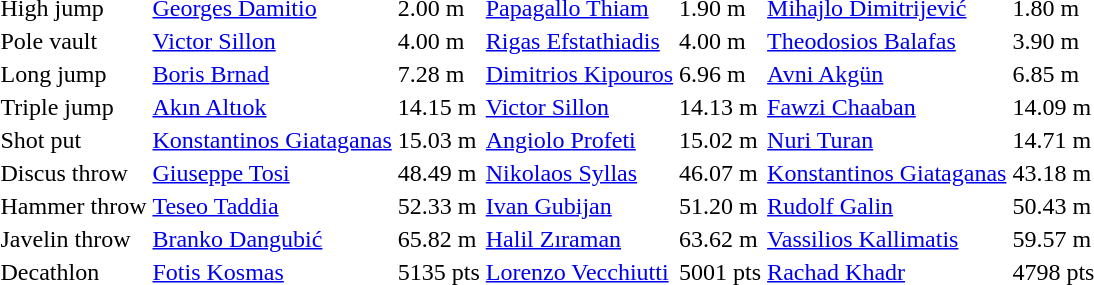<table>
<tr>
<td>High jump</td>
<td><a href='#'>Georges Damitio</a><br> <em></em></td>
<td>2.00 m</td>
<td><a href='#'>Papagallo Thiam</a><br> <em></em></td>
<td>1.90 m</td>
<td><a href='#'>Mihajlo Dimitrijević</a><br> <em></em></td>
<td>1.80 m</td>
</tr>
<tr>
<td>Pole vault</td>
<td><a href='#'>Victor Sillon</a><br> <em></em></td>
<td>4.00 m</td>
<td><a href='#'>Rigas Efstathiadis</a><br> <em></em></td>
<td>4.00 m</td>
<td><a href='#'>Theodosios Balafas</a><br> <em></em></td>
<td>3.90 m</td>
</tr>
<tr>
<td>Long jump</td>
<td><a href='#'>Boris Brnad</a><br> <em></em></td>
<td>7.28 m</td>
<td><a href='#'>Dimitrios Kipouros</a><br> <em></em></td>
<td>6.96 m</td>
<td><a href='#'>Avni Akgün</a><br> <em></em></td>
<td>6.85 m</td>
</tr>
<tr>
<td>Triple jump</td>
<td><a href='#'>Akın Altıok</a><br> <em></em></td>
<td>14.15 m</td>
<td><a href='#'>Victor Sillon</a><br> <em></em></td>
<td>14.13 m</td>
<td><a href='#'>Fawzi Chaaban</a><br> <em></em></td>
<td>14.09 m</td>
</tr>
<tr>
<td>Shot put</td>
<td><a href='#'>Konstantinos Giataganas</a><br> <em></em></td>
<td>15.03 m</td>
<td><a href='#'>Angiolo Profeti</a><br> <em></em></td>
<td>15.02 m</td>
<td><a href='#'>Nuri Turan</a><br> <em></em></td>
<td>14.71 m</td>
</tr>
<tr>
<td>Discus throw</td>
<td><a href='#'>Giuseppe Tosi</a><br> <em></em></td>
<td>48.49 m</td>
<td><a href='#'>Nikolaos Syllas</a><br> <em></em></td>
<td>46.07 m</td>
<td><a href='#'>Konstantinos Giataganas</a><br> <em></em></td>
<td>43.18 m</td>
</tr>
<tr>
<td>Hammer throw</td>
<td><a href='#'>Teseo Taddia</a><br> <em></em></td>
<td>52.33 m</td>
<td><a href='#'>Ivan Gubijan</a><br> <em></em></td>
<td>51.20 m</td>
<td><a href='#'>Rudolf Galin</a><br> <em></em></td>
<td>50.43 m</td>
</tr>
<tr>
<td>Javelin throw</td>
<td><a href='#'>Branko Dangubić</a><br> <em></em></td>
<td>65.82 m</td>
<td><a href='#'>Halil Zıraman</a><br> <em></em></td>
<td>63.62 m</td>
<td><a href='#'>Vassilios Kallimatis</a><br> <em></em></td>
<td>59.57 m</td>
</tr>
<tr>
<td>Decathlon</td>
<td><a href='#'>Fotis Kosmas</a><br> <em></em></td>
<td>5135 pts</td>
<td><a href='#'>Lorenzo Vecchiutti</a><br> <em></em></td>
<td>5001 pts</td>
<td><a href='#'>Rachad Khadr</a><br> <em></em></td>
<td>4798 pts</td>
</tr>
</table>
